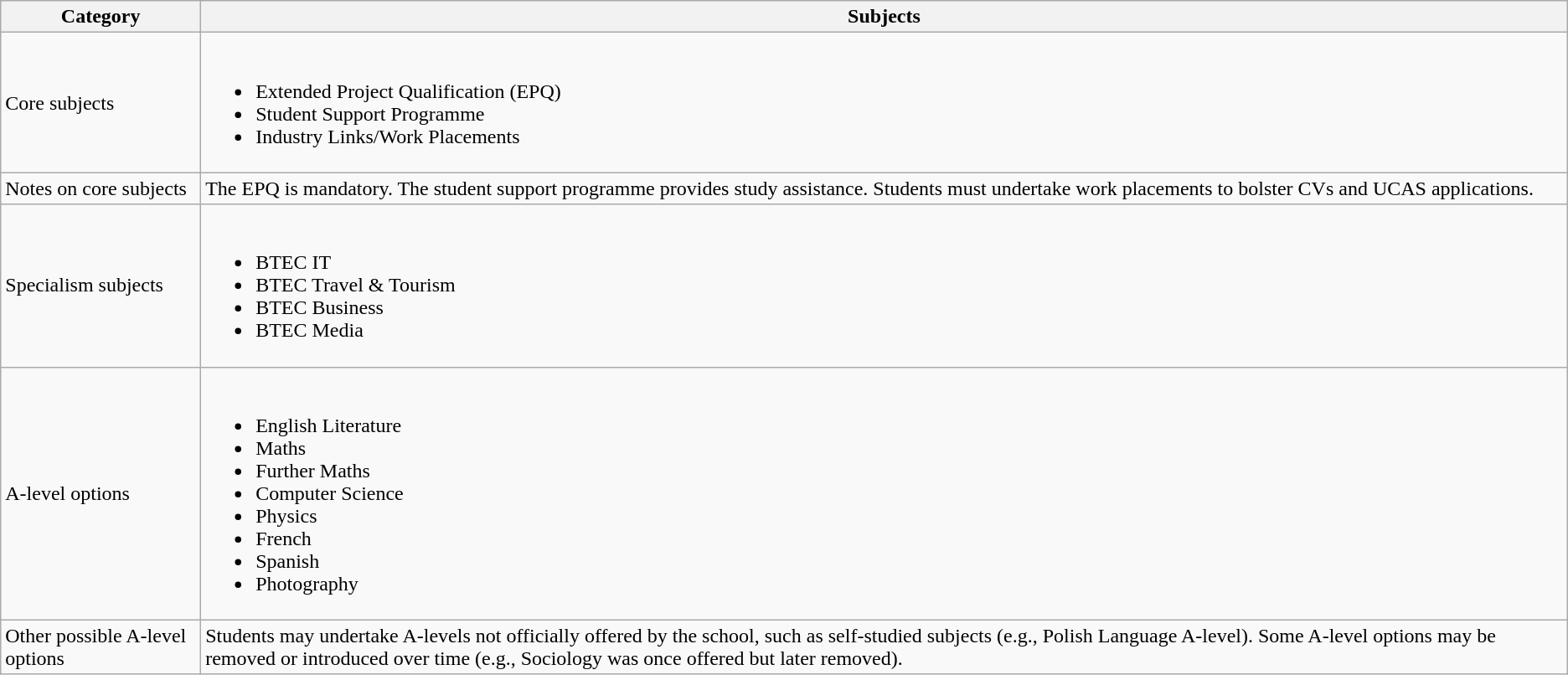<table class="wikitable">
<tr>
<th>Category</th>
<th>Subjects</th>
</tr>
<tr>
<td>Core subjects</td>
<td><br><ul><li>Extended Project Qualification (EPQ)</li><li>Student Support Programme</li><li>Industry Links/Work Placements</li></ul></td>
</tr>
<tr>
<td>Notes on core subjects</td>
<td>The EPQ is mandatory.  The student support programme provides study assistance.  Students must undertake work placements to bolster CVs and UCAS applications.</td>
</tr>
<tr>
<td>Specialism subjects</td>
<td><br><ul><li>BTEC IT</li><li>BTEC Travel & Tourism</li><li>BTEC Business</li><li>BTEC Media</li></ul></td>
</tr>
<tr>
<td>A-level options</td>
<td><br><ul><li>English Literature</li><li>Maths</li><li>Further Maths</li><li>Computer Science</li><li>Physics</li><li>French</li><li>Spanish</li><li>Photography</li></ul></td>
</tr>
<tr>
<td>Other possible A-level options</td>
<td>Students may undertake A-levels not officially offered by the school, such as self-studied subjects (e.g., Polish Language A-level).  Some A-level options may be removed or introduced over time (e.g., Sociology was once offered but later removed).</td>
</tr>
</table>
